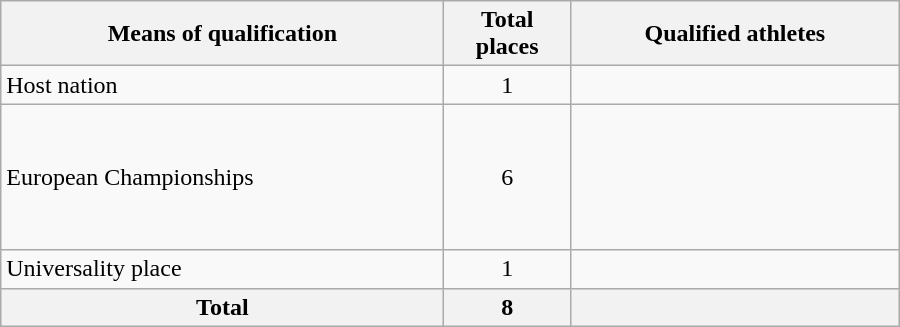<table class="wikitable" width=600>
<tr>
<th>Means of qualification</th>
<th>Total<br>places</th>
<th>Qualified athletes</th>
</tr>
<tr>
<td>Host nation</td>
<td align="center">1</td>
<td></td>
</tr>
<tr>
<td>European Championships</td>
<td align="center">6</td>
<td><br><br><br><br><br></td>
</tr>
<tr>
<td>Universality place</td>
<td align="center">1</td>
<td></td>
</tr>
<tr>
<th>Total</th>
<th>8</th>
<th></th>
</tr>
</table>
